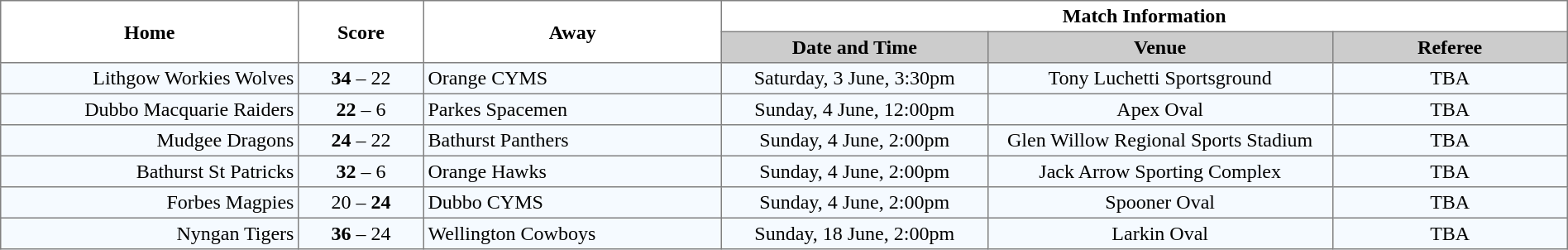<table border="1" cellpadding="3" cellspacing="0" width="100%" style="border-collapse:collapse;  text-align:center;">
<tr>
<th rowspan="2" width="19%">Home</th>
<th rowspan="2" width="8%">Score</th>
<th rowspan="2" width="19%">Away</th>
<th colspan="3">Match Information</th>
</tr>
<tr style="background:#CCCCCC">
<th width="17%">Date and Time</th>
<th width="22%">Venue</th>
<th width="50%">Referee</th>
</tr>
<tr style="text-align:center; background:#f5faff;">
<td align="right">Lithgow Workies Wolves </td>
<td><strong>34</strong> – 22</td>
<td align="left"> Orange CYMS</td>
<td>Saturday, 3 June, 3:30pm</td>
<td>Tony Luchetti Sportsground</td>
<td>TBA</td>
</tr>
<tr style="text-align:center; background:#f5faff;">
<td align="right">Dubbo Macquarie Raiders </td>
<td><strong>22</strong> – 6</td>
<td align="left"> Parkes Spacemen</td>
<td>Sunday, 4 June, 12:00pm</td>
<td>Apex Oval</td>
<td>TBA</td>
</tr>
<tr style="text-align:center; background:#f5faff;">
<td align="right">Mudgee Dragons </td>
<td><strong>24</strong> – 22</td>
<td align="left"> Bathurst Panthers</td>
<td>Sunday, 4 June, 2:00pm</td>
<td>Glen Willow Regional Sports Stadium</td>
<td>TBA</td>
</tr>
<tr style="text-align:center; background:#f5faff;">
<td align="right">Bathurst St Patricks </td>
<td><strong>32</strong> – 6</td>
<td align="left"> Orange Hawks</td>
<td>Sunday, 4 June, 2:00pm</td>
<td>Jack Arrow Sporting Complex</td>
<td>TBA</td>
</tr>
<tr style="text-align:center; background:#f5faff;">
<td align="right">Forbes Magpies </td>
<td>20 – <strong>24</strong></td>
<td align="left"> Dubbo CYMS</td>
<td>Sunday, 4 June, 2:00pm</td>
<td>Spooner Oval</td>
<td>TBA</td>
</tr>
<tr style="text-align:center; background:#f5faff;">
<td align="right">Nyngan Tigers </td>
<td><strong>36</strong> – 24</td>
<td align="left"> Wellington Cowboys</td>
<td>Sunday, 18 June, 2:00pm</td>
<td>Larkin Oval</td>
<td>TBA</td>
</tr>
</table>
